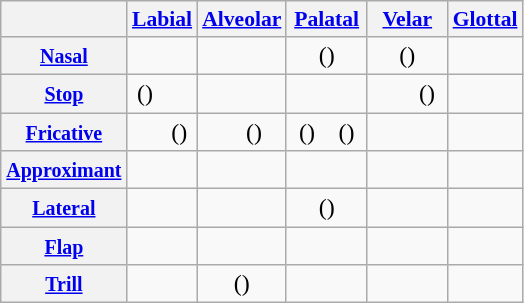<table class="wikitable" style=text-align:center>
<tr style="font-size: 90%;">
<th></th>
<th colspan=2><a href='#'>Labial</a></th>
<th colspan=2><a href='#'>Alveolar</a></th>
<th colspan=2><a href='#'>Palatal</a></th>
<th colspan=2><a href='#'>Velar</a></th>
<th colspan=2><a href='#'>Glottal</a></th>
</tr>
<tr>
<th><small><a href='#'>Nasal</a></small></th>
<td colspan="2"></td>
<td colspan="2"></td>
<td colspan="2">()</td>
<td colspan="2">()</td>
<td colspan=2></td>
</tr>
<tr>
<th><small><a href='#'>Stop</a></small></th>
<td style="border-right: 0;">()</td>
<td style="border-left: 0;"></td>
<td style="border-right: 0;"></td>
<td style="border-left: 0;"></td>
<td colspan=2></td>
<td width=20px style="border-right: 0;"></td>
<td width=20px style="border-left: 0;">()</td>
<td colspan=2></td>
</tr>
<tr>
<th><small><a href='#'>Fricative</a></small></th>
<td style="border-right: 0;"></td>
<td style="border-left: 0;">()</td>
<td style="border-right: 0;"></td>
<td style="border-left: 0;">()</td>
<td width=20px style="border-right: 0;">()</td>
<td width=20px style="border-left: 0;">()</td>
<td colspan=2></td>
<td colspan="2"></td>
</tr>
<tr>
<th><small><a href='#'>Approximant</a></small></th>
<td colspan=2></td>
<td colspan=2></td>
<td colspan="2"></td>
<td colspan="2"></td>
<td colspan=2></td>
</tr>
<tr>
<th><small><a href='#'>Lateral</a></small></th>
<td colspan=2></td>
<td colspan="2"></td>
<td colspan="2">()</td>
<td colspan=2></td>
<td colspan=2></td>
</tr>
<tr>
<th><small><a href='#'>Flap</a></small></th>
<td colspan=2></td>
<td colspan="2"></td>
<td colspan=2></td>
<td colspan=2></td>
<td colspan=2></td>
</tr>
<tr>
<th><small><a href='#'>Trill</a></small></th>
<td colspan=2></td>
<td colspan="2">()</td>
<td colspan=2></td>
<td colspan=2></td>
<td colspan=2></td>
</tr>
</table>
